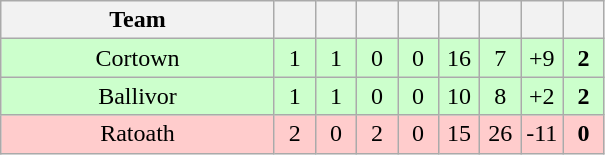<table class="wikitable" style="text-align:center">
<tr>
<th width="175">Team</th>
<th width="20"></th>
<th width="20"></th>
<th width="20"></th>
<th width="20"></th>
<th width="20"></th>
<th width="20"></th>
<th width="20"></th>
<th width="20"></th>
</tr>
<tr bgcolor="ccffcc">
<td>Cortown</td>
<td>1</td>
<td>1</td>
<td>0</td>
<td>0</td>
<td>16</td>
<td>7</td>
<td>+9</td>
<td><strong>2</strong></td>
</tr>
<tr bgcolor="ccffcc">
<td>Ballivor</td>
<td>1</td>
<td>1</td>
<td>0</td>
<td>0</td>
<td>10</td>
<td>8</td>
<td>+2</td>
<td><strong>2</strong></td>
</tr>
<tr bgcolor="ffcccc">
<td>Ratoath</td>
<td>2</td>
<td>0</td>
<td>2</td>
<td>0</td>
<td>15</td>
<td>26</td>
<td>-11</td>
<td><strong>0</strong></td>
</tr>
</table>
